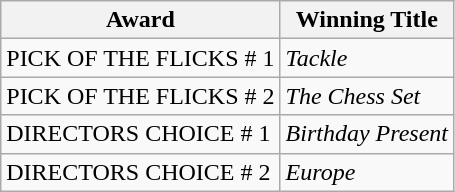<table class="wikitable" border="1">
<tr>
<th>Award</th>
<th>Winning Title</th>
</tr>
<tr>
<td>PICK OF THE FLICKS # 1</td>
<td><em>Tackle</em></td>
</tr>
<tr>
<td>PICK OF THE FLICKS # 2</td>
<td><em>The Chess Set</em></td>
</tr>
<tr>
<td>DIRECTORS CHOICE # 1</td>
<td><em>Birthday Present</em></td>
</tr>
<tr>
<td>DIRECTORS CHOICE # 2</td>
<td><em>Europe</em></td>
</tr>
</table>
